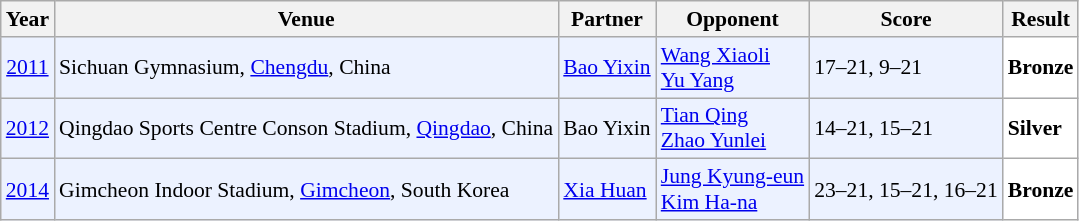<table class="sortable wikitable" style="font-size: 90%;">
<tr>
<th>Year</th>
<th>Venue</th>
<th>Partner</th>
<th>Opponent</th>
<th>Score</th>
<th>Result</th>
</tr>
<tr style="background:#ECF2FF">
<td align="center"><a href='#'>2011</a></td>
<td align="left">Sichuan Gymnasium, <a href='#'>Chengdu</a>, China</td>
<td align="left"> <a href='#'>Bao Yixin</a></td>
<td align="left"> <a href='#'>Wang Xiaoli</a><br> <a href='#'>Yu Yang</a></td>
<td align="left">17–21, 9–21</td>
<td style="text-align:left; background:white"> <strong>Bronze</strong></td>
</tr>
<tr style="background:#ECF2FF">
<td align="center"><a href='#'>2012</a></td>
<td align="left">Qingdao Sports Centre Conson Stadium, <a href='#'>Qingdao</a>, China</td>
<td align="left"> Bao Yixin</td>
<td align="left"> <a href='#'>Tian Qing</a><br> <a href='#'>Zhao Yunlei</a></td>
<td align="left">14–21, 15–21</td>
<td style="text-align:left; background:white"> <strong>Silver</strong></td>
</tr>
<tr style="background:#ECF2FF">
<td align="center"><a href='#'>2014</a></td>
<td align="left">Gimcheon Indoor Stadium, <a href='#'>Gimcheon</a>, South Korea</td>
<td align="left"> <a href='#'>Xia Huan</a></td>
<td align="left"> <a href='#'>Jung Kyung-eun</a><br> <a href='#'>Kim Ha-na</a></td>
<td align="left">23–21, 15–21, 16–21</td>
<td style="text-align:left; background:white"> <strong>Bronze</strong></td>
</tr>
</table>
